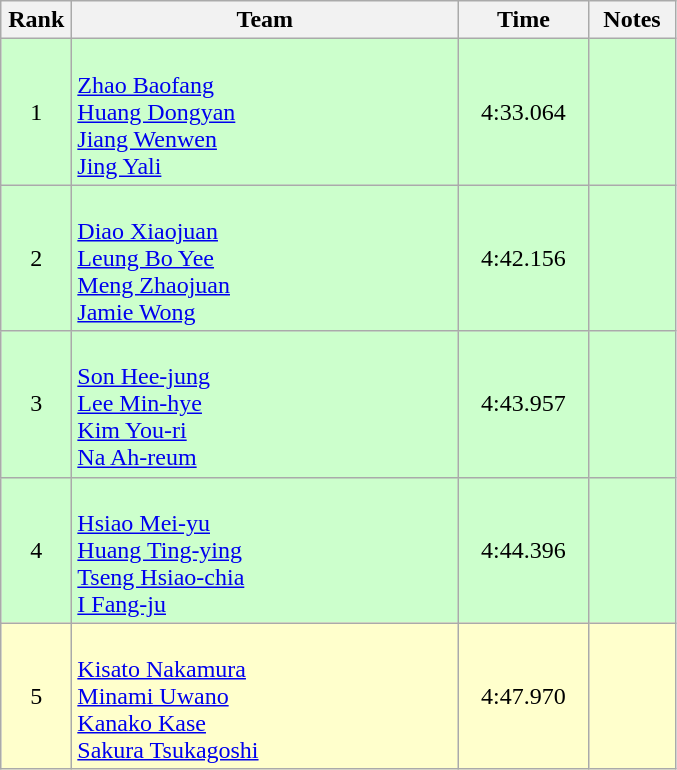<table class=wikitable style="text-align:center">
<tr>
<th width=40>Rank</th>
<th width=250>Team</th>
<th width=80>Time</th>
<th width=50>Notes</th>
</tr>
<tr bgcolor="ccffcc">
<td>1</td>
<td align=left><br><a href='#'>Zhao Baofang</a><br><a href='#'>Huang Dongyan</a><br><a href='#'>Jiang Wenwen</a><br><a href='#'>Jing Yali</a></td>
<td>4:33.064</td>
<td></td>
</tr>
<tr bgcolor="ccffcc">
<td>2</td>
<td align=left><br><a href='#'>Diao Xiaojuan</a><br><a href='#'>Leung Bo Yee</a><br><a href='#'>Meng Zhaojuan</a><br><a href='#'>Jamie Wong</a></td>
<td>4:42.156</td>
<td></td>
</tr>
<tr bgcolor="ccffcc">
<td>3</td>
<td align=left><br><a href='#'>Son Hee-jung</a><br><a href='#'>Lee Min-hye</a><br><a href='#'>Kim You-ri</a><br><a href='#'>Na Ah-reum</a></td>
<td>4:43.957</td>
<td></td>
</tr>
<tr bgcolor="ccffcc">
<td>4</td>
<td align=left><br><a href='#'>Hsiao Mei-yu</a><br><a href='#'>Huang Ting-ying</a><br><a href='#'>Tseng Hsiao-chia</a><br><a href='#'>I Fang-ju</a></td>
<td>4:44.396</td>
<td></td>
</tr>
<tr bgcolor="ffffcc">
<td>5</td>
<td align=left><br><a href='#'>Kisato Nakamura</a><br><a href='#'>Minami Uwano</a><br><a href='#'>Kanako Kase</a><br><a href='#'>Sakura Tsukagoshi</a></td>
<td>4:47.970</td>
<td></td>
</tr>
</table>
